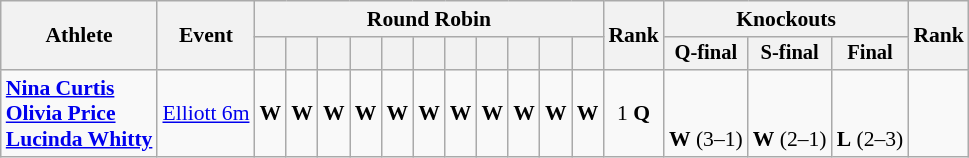<table class="wikitable" style="font-size:90%">
<tr>
<th rowspan="2">Athlete</th>
<th rowspan="2">Event</th>
<th colspan="11">Round Robin</th>
<th rowspan="2">Rank</th>
<th colspan="3">Knockouts</th>
<th rowspan="2">Rank</th>
</tr>
<tr style="vertical-align:bottom; font-size:95%">
<th></th>
<th></th>
<th></th>
<th></th>
<th></th>
<th></th>
<th></th>
<th></th>
<th></th>
<th></th>
<th></th>
<th valign=middle>Q-final</th>
<th valign=middle>S-final</th>
<th valign=middle>Final</th>
</tr>
<tr align=center>
<td align=left><strong><a href='#'>Nina Curtis</a><br><a href='#'>Olivia Price</a><br><a href='#'>Lucinda Whitty</a></strong></td>
<td align=left><a href='#'>Elliott 6m</a></td>
<td><strong>W</strong></td>
<td><strong>W</strong></td>
<td><strong>W</strong></td>
<td><strong>W</strong></td>
<td><strong>W</strong></td>
<td><strong>W</strong></td>
<td><strong>W</strong></td>
<td><strong>W</strong></td>
<td><strong>W</strong></td>
<td><strong>W</strong></td>
<td><strong>W</strong></td>
<td>1 <strong>Q</strong></td>
<td valign=bottom><br><strong>W</strong> (3–1)</td>
<td valign=bottom><br><strong>W</strong> (2–1)</td>
<td valign=bottom><br><strong>L</strong> (2–3)</td>
<td></td>
</tr>
</table>
